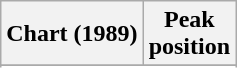<table class="wikitable">
<tr>
<th align="left">Chart (1989)</th>
<th align="center">Peak<br>position</th>
</tr>
<tr>
</tr>
<tr>
</tr>
</table>
